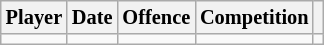<table class="wikitable" style="text-align:center; font-size:85%;">
<tr>
<th>Player</th>
<th>Date</th>
<th>Offence</th>
<th>Competition</th>
<th></th>
</tr>
<tr>
<td></td>
<td></td>
<td></td>
<td></td>
<td></td>
</tr>
</table>
